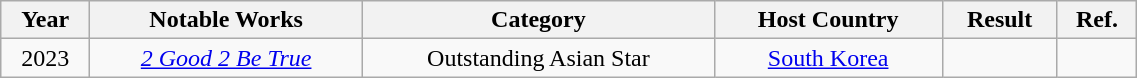<table class="wikitable sortable" style="text-align:center; width:60%;">
<tr>
<th>Year</th>
<th>Notable Works</th>
<th>Category</th>
<th>Host Country</th>
<th>Result</th>
<th>Ref.</th>
</tr>
<tr>
<td>2023</td>
<td><em><a href='#'>2 Good 2 Be True</a></em></td>
<td>Outstanding Asian Star</td>
<td><a href='#'>South Korea</a></td>
<td></td>
<td></td>
</tr>
</table>
